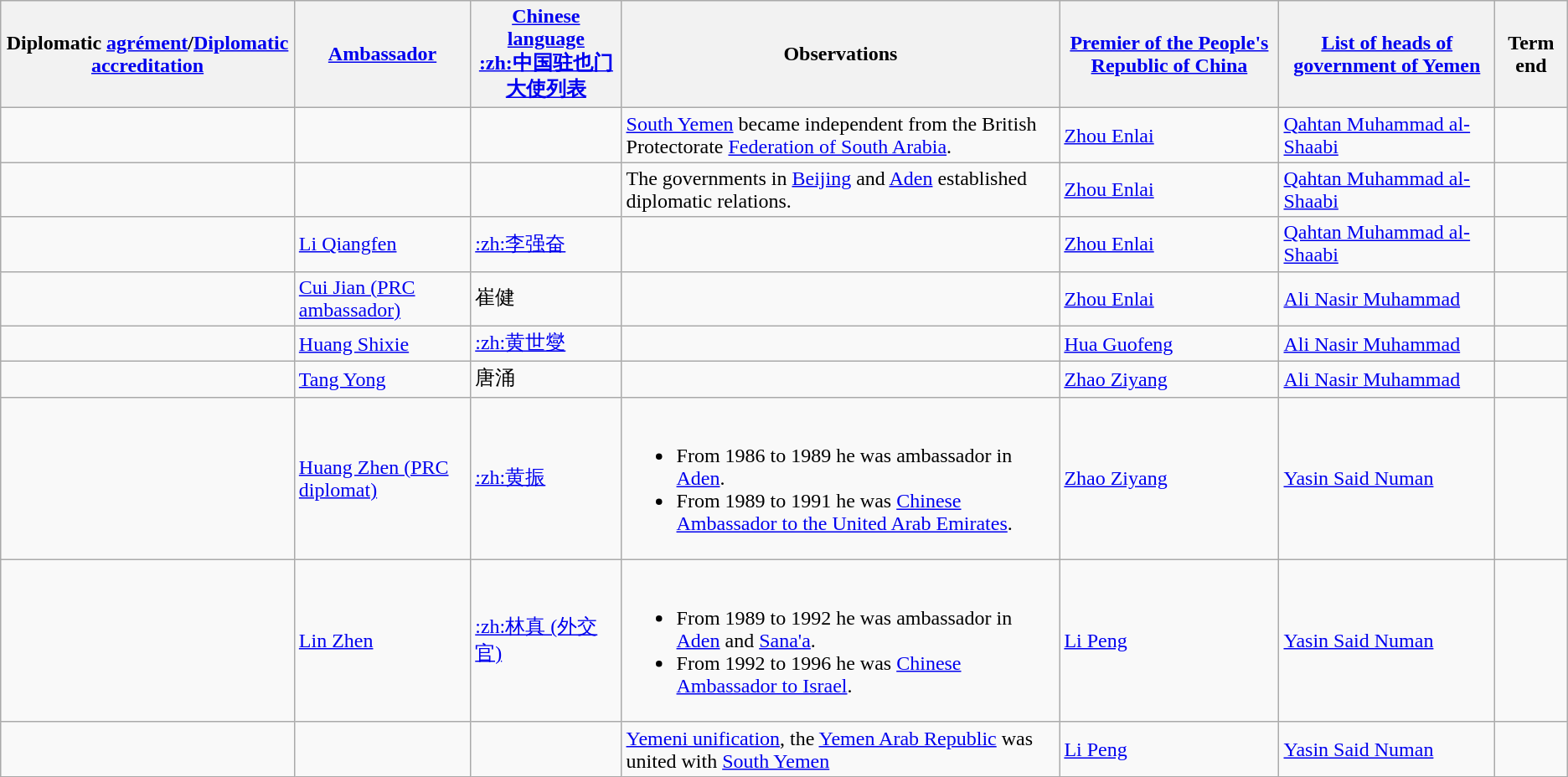<table class="wikitable sortable">
<tr>
<th>Diplomatic <a href='#'>agrément</a>/<a href='#'>Diplomatic accreditation</a></th>
<th><a href='#'>Ambassador</a></th>
<th><a href='#'>Chinese language</a><br><a href='#'>:zh:中国驻也门大使列表</a></th>
<th>Observations</th>
<th><a href='#'>Premier of the People's Republic of China</a></th>
<th><a href='#'>List of heads of government of Yemen</a></th>
<th>Term end</th>
</tr>
<tr>
<td></td>
<td></td>
<td></td>
<td><a href='#'>South Yemen</a> became independent from the British Protectorate <a href='#'>Federation of South Arabia</a>.</td>
<td><a href='#'>Zhou Enlai</a></td>
<td><a href='#'>Qahtan Muhammad al-Shaabi</a></td>
<td></td>
</tr>
<tr>
<td></td>
<td></td>
<td></td>
<td>The governments in <a href='#'>Beijing</a> and <a href='#'>Aden</a> established diplomatic relations.</td>
<td><a href='#'>Zhou Enlai</a></td>
<td><a href='#'>Qahtan Muhammad al-Shaabi</a></td>
<td></td>
</tr>
<tr>
<td></td>
<td><a href='#'>Li Qiangfen</a></td>
<td><a href='#'>:zh:李强奋</a></td>
<td></td>
<td><a href='#'>Zhou Enlai</a></td>
<td><a href='#'>Qahtan Muhammad al-Shaabi</a></td>
<td></td>
</tr>
<tr>
<td></td>
<td><a href='#'>Cui Jian (PRC ambassador)</a></td>
<td>崔健</td>
<td></td>
<td><a href='#'>Zhou Enlai</a></td>
<td><a href='#'>Ali Nasir Muhammad</a></td>
<td></td>
</tr>
<tr>
<td></td>
<td><a href='#'>Huang Shixie</a></td>
<td><a href='#'>:zh:黄世燮</a></td>
<td></td>
<td><a href='#'>Hua Guofeng</a></td>
<td><a href='#'>Ali Nasir Muhammad</a></td>
<td></td>
</tr>
<tr>
<td></td>
<td><a href='#'>Tang Yong</a></td>
<td>唐涌</td>
<td></td>
<td><a href='#'>Zhao Ziyang</a></td>
<td><a href='#'>Ali Nasir Muhammad</a></td>
<td></td>
</tr>
<tr>
<td></td>
<td><a href='#'>Huang Zhen (PRC diplomat)</a></td>
<td><a href='#'>:zh:黄振</a></td>
<td><br><ul><li>From 1986 to 1989 he was ambassador in <a href='#'>Aden</a>.</li><li>From 1989 to 1991 he was <a href='#'>Chinese Ambassador to the United Arab Emirates</a>.</li></ul></td>
<td><a href='#'>Zhao Ziyang</a></td>
<td><a href='#'>Yasin Said Numan</a></td>
<td></td>
</tr>
<tr>
<td></td>
<td><a href='#'>Lin Zhen</a></td>
<td><a href='#'>:zh:林真 (外交官)</a></td>
<td><br><ul><li>From 1989 to 1992 he was ambassador in <a href='#'>Aden</a> and <a href='#'>Sana'a</a>.</li><li>From 1992 to 1996 he was <a href='#'>Chinese Ambassador to Israel</a>.</li></ul></td>
<td><a href='#'>Li Peng</a></td>
<td><a href='#'>Yasin Said Numan</a></td>
<td></td>
</tr>
<tr>
<td></td>
<td></td>
<td></td>
<td><a href='#'>Yemeni unification</a>, the <a href='#'>Yemen Arab Republic</a> was united with <a href='#'>South Yemen</a></td>
<td><a href='#'>Li Peng</a></td>
<td><a href='#'>Yasin Said Numan</a></td>
<td></td>
</tr>
</table>
